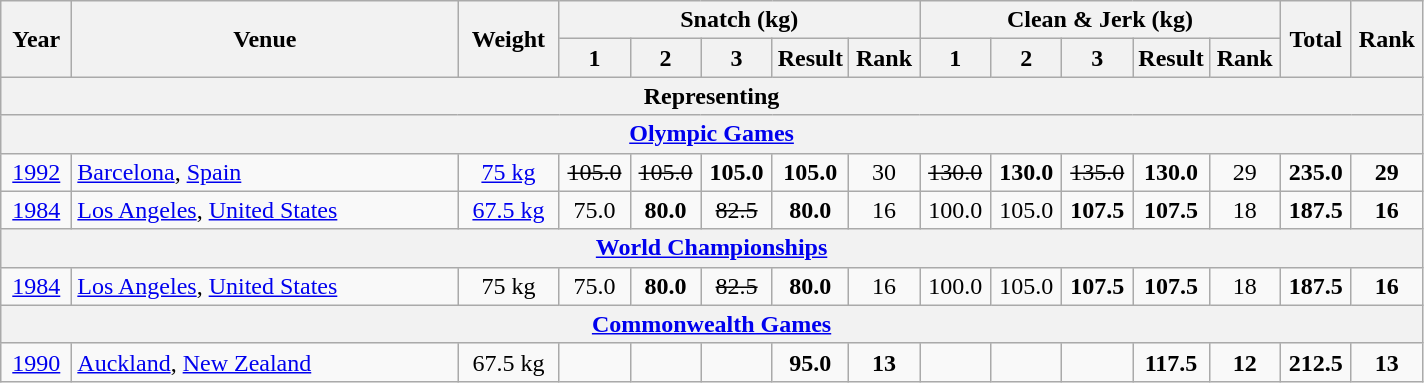<table class = "wikitable" style="text-align:center;">
<tr>
<th rowspan=2 width=40>Year</th>
<th rowspan=2 width=250>Venue</th>
<th rowspan=2 width=60>Weight</th>
<th colspan=5>Snatch (kg)</th>
<th colspan=5>Clean & Jerk (kg)</th>
<th rowspan=2 width=40>Total</th>
<th rowspan=2 width=40>Rank</th>
</tr>
<tr>
<th width=40>1</th>
<th width=40>2</th>
<th width=40>3</th>
<th width=40>Result</th>
<th width=40>Rank</th>
<th width=40>1</th>
<th width=40>2</th>
<th width=40>3</th>
<th width=40>Result</th>
<th width=40>Rank</th>
</tr>
<tr>
<th colspan=15>Representing </th>
</tr>
<tr>
<th colspan=15><a href='#'>Olympic Games</a></th>
</tr>
<tr>
<td><a href='#'>1992</a></td>
<td align=left> <a href='#'>Barcelona</a>, <a href='#'>Spain</a></td>
<td><a href='#'>75 kg</a></td>
<td><s>105.0</s></td>
<td><s>105.0</s></td>
<td><strong>105.0</strong></td>
<td><strong>105.0</strong></td>
<td>30</td>
<td><s>130.0</s></td>
<td><strong>130.0</strong></td>
<td><s>135.0</s></td>
<td><strong>130.0</strong></td>
<td>29</td>
<td><strong>235.0</strong></td>
<td><strong>29</strong></td>
</tr>
<tr>
<td><a href='#'>1984</a></td>
<td align=left> <a href='#'>Los Angeles</a>, <a href='#'>United States</a></td>
<td><a href='#'>67.5 kg</a></td>
<td>75.0</td>
<td><strong>80.0</strong></td>
<td><s>82.5</s></td>
<td><strong>80.0</strong></td>
<td>16</td>
<td>100.0</td>
<td>105.0</td>
<td><strong>107.5</strong></td>
<td><strong>107.5</strong></td>
<td>18</td>
<td><strong>187.5</strong></td>
<td><strong>16</strong></td>
</tr>
<tr>
<th colspan=15><a href='#'>World Championships</a></th>
</tr>
<tr>
<td><a href='#'>1984</a></td>
<td align=left> <a href='#'>Los Angeles</a>, <a href='#'>United States</a></td>
<td>75 kg</td>
<td>75.0</td>
<td><strong>80.0</strong></td>
<td><s>82.5</s></td>
<td><strong>80.0</strong></td>
<td>16</td>
<td>100.0</td>
<td>105.0</td>
<td><strong>107.5</strong></td>
<td><strong>107.5</strong></td>
<td>18</td>
<td><strong>187.5</strong></td>
<td><strong>16</strong></td>
</tr>
<tr>
<th colspan=15><a href='#'>Commonwealth Games</a></th>
</tr>
<tr>
<td><a href='#'>1990</a></td>
<td align=left> <a href='#'>Auckland</a>, <a href='#'>New Zealand</a></td>
<td>67.5 kg</td>
<td></td>
<td></td>
<td></td>
<td><strong>95.0</strong></td>
<td><strong>13</strong></td>
<td></td>
<td></td>
<td></td>
<td><strong>117.5</strong></td>
<td><strong>12</strong></td>
<td><strong>212.5</strong></td>
<td><strong>13</strong></td>
</tr>
</table>
